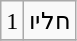<table class="wikitable">
<tr>
<td>1</td>
<td>חליו</td>
</tr>
<tr>
</tr>
</table>
